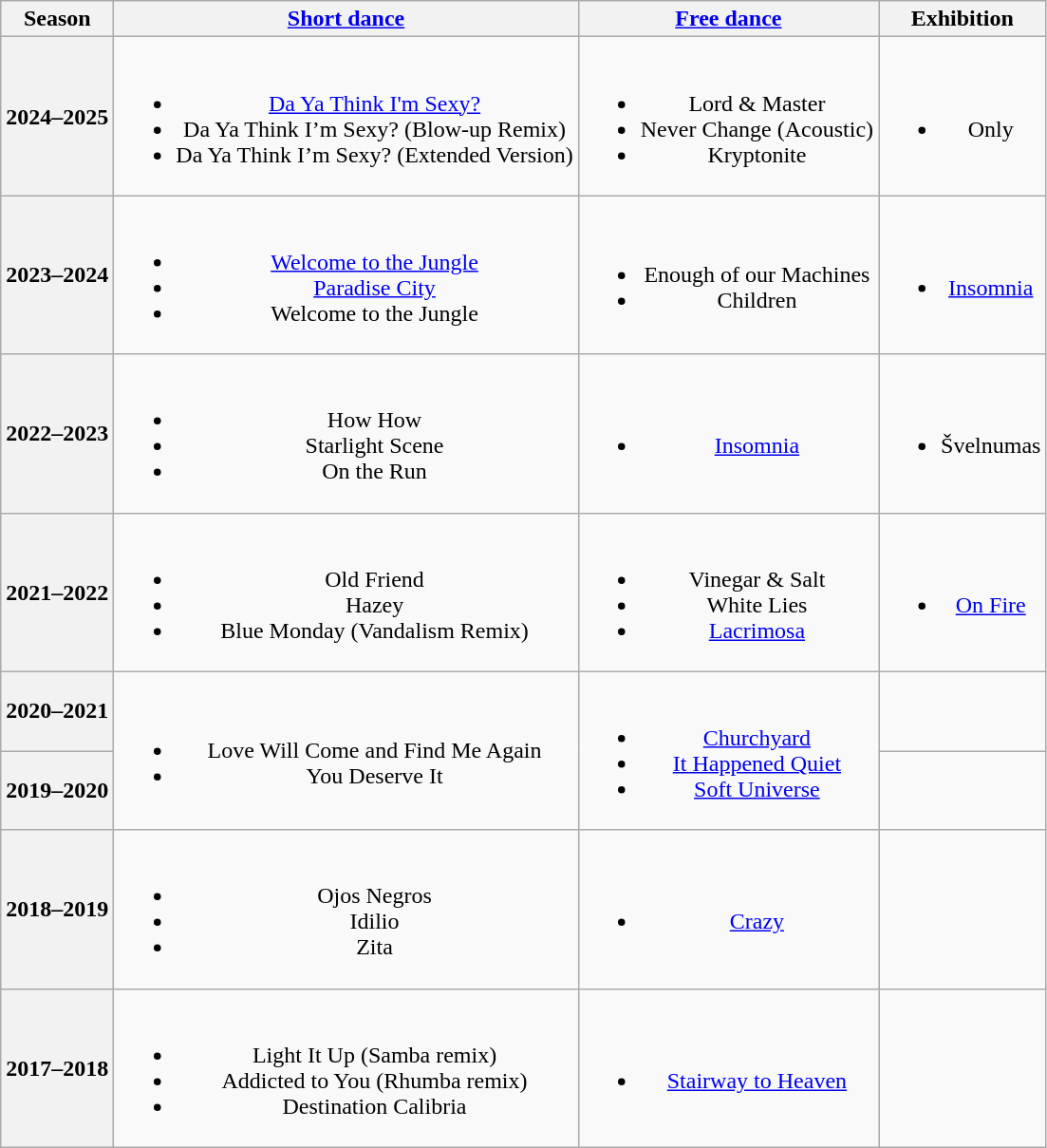<table class=wikitable style=text-align:center>
<tr>
<th>Season</th>
<th><a href='#'>Short dance</a></th>
<th><a href='#'>Free dance</a></th>
<th>Exhibition</th>
</tr>
<tr>
<th>2024–2025 <br> </th>
<td><br><ul><li><a href='#'>Da Ya Think I'm Sexy?</a> <br> </li><li>Da Ya Think I’m Sexy?  (Blow-up Remix) <br></li><li>Da Ya Think I’m Sexy? (Extended Version)  <br></li></ul></td>
<td><br><ul><li>Lord & Master <br></li><li>Never Change (Acoustic) <br> </li><li>Kryptonite <br></li></ul></td>
<td><br><ul><li>Only <br> </li></ul></td>
</tr>
<tr>
<th>2023–2024 <br> </th>
<td><br><ul><li><a href='#'>Welcome to the Jungle</a></li><li><a href='#'>Paradise City</a></li><li>Welcome to the Jungle <br></li></ul></td>
<td><br><ul><li>Enough of our Machines <br></li><li>Children <br></li></ul></td>
<td><br><ul><li><a href='#'>Insomnia</a> <br></li></ul></td>
</tr>
<tr>
<th>2022–2023 <br> </th>
<td><br><ul><li> How How</li><li> Starlight Scene</li><li> On the Run <br></li></ul></td>
<td><br><ul><li><a href='#'>Insomnia</a> <br></li></ul></td>
<td><br><ul><li>Švelnumas <br></li></ul></td>
</tr>
<tr>
<th>2021–2022 <br> </th>
<td><br><ul><li>Old Friend <br></li><li> Hazey <br></li><li>Blue Monday (Vandalism Remix) <br></li></ul></td>
<td><br><ul><li>Vinegar & Salt <br></li><li>White Lies <br></li><li><a href='#'>Lacrimosa</a> <br></li></ul></td>
<td><br><ul><li><a href='#'>On Fire</a> <br></li></ul></td>
</tr>
<tr>
<th>2020–2021 <br> </th>
<td rowspan=2><br><ul><li> Love Will Come and Find Me Again</li><li> You Deserve It <br> </li></ul></td>
<td rowspan=2><br><ul><li><a href='#'>Churchyard</a></li><li><a href='#'>It Happened Quiet</a></li><li><a href='#'>Soft Universe</a> <br></li></ul></td>
<td></td>
</tr>
<tr>
<th>2019–2020 <br> </th>
</tr>
<tr>
<th>2018–2019 <br> </th>
<td><br><ul><li> Ojos Negros</li><li> Idilio</li><li> Zita </li></ul></td>
<td><br><ul><li><a href='#'>Crazy</a> <br></li></ul></td>
<td></td>
</tr>
<tr>
<th>2017–2018 <br> </th>
<td><br><ul><li> Light It Up (Samba remix)</li><li> Addicted to You (Rhumba remix)</li><li> Destination Calibria <br></li></ul></td>
<td><br><ul><li><a href='#'>Stairway to Heaven</a> <br></li></ul></td>
<td></td>
</tr>
</table>
